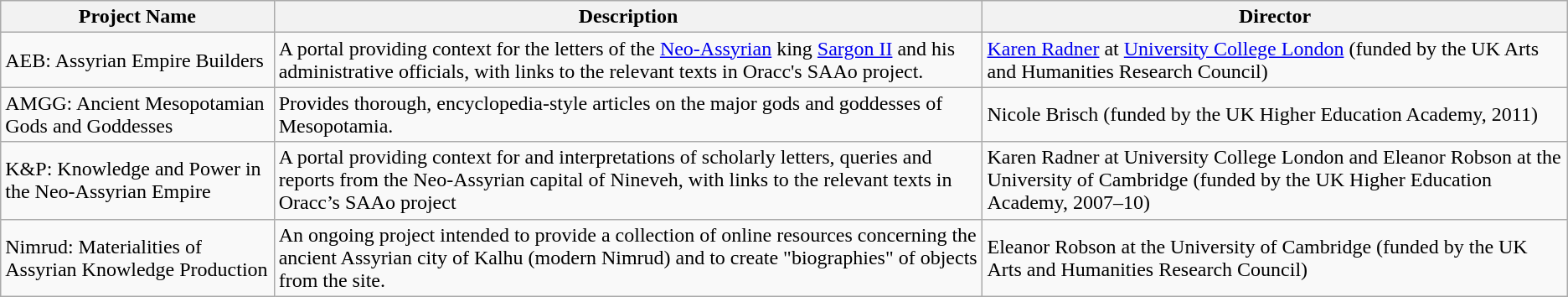<table class="wikitable">
<tr>
<th>Project Name</th>
<th>Description</th>
<th>Director</th>
</tr>
<tr>
<td>AEB: Assyrian Empire Builders</td>
<td>A portal providing context for the letters of the <a href='#'>Neo-Assyrian</a> king <a href='#'>Sargon II</a> and his administrative officials, with links to the relevant texts in Oracc's SAAo project.</td>
<td><a href='#'>Karen Radner</a> at <a href='#'>University College London</a> (funded by the UK Arts and Humanities Research Council)</td>
</tr>
<tr>
<td>AMGG: Ancient Mesopotamian Gods and Goddesses</td>
<td>Provides thorough, encyclopedia-style articles on the major gods and goddesses of Mesopotamia.</td>
<td>Nicole Brisch (funded by the UK Higher Education Academy, 2011)</td>
</tr>
<tr>
<td>K&P: Knowledge and Power in the Neo-Assyrian Empire</td>
<td>A portal providing context for and interpretations of scholarly letters, queries and reports from the Neo-Assyrian capital of Nineveh, with links to the relevant texts in Oracc’s SAAo project</td>
<td>Karen Radner at University College London and Eleanor Robson at the University of Cambridge (funded by the UK Higher Education Academy, 2007–10)</td>
</tr>
<tr>
<td>Nimrud: Materialities of Assyrian Knowledge Production</td>
<td>An ongoing project intended to provide a collection of online resources concerning the ancient Assyrian city of Kalhu (modern Nimrud) and to create "biographies" of objects from the site.</td>
<td>Eleanor Robson at the University of Cambridge (funded by the UK Arts and Humanities Research Council)</td>
</tr>
</table>
